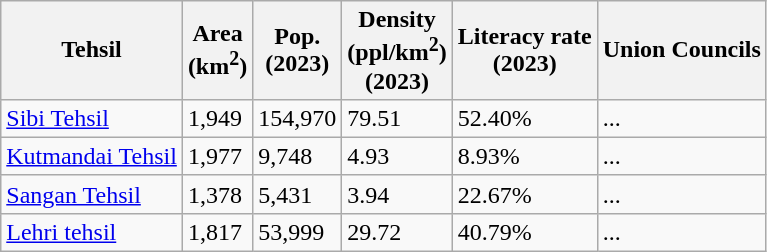<table class="wikitable sortable static-row-numbers static-row-header-hash">
<tr>
<th>Tehsil</th>
<th>Area<br>(km<sup>2</sup>)</th>
<th>Pop.<br>(2023)</th>
<th>Density<br>(ppl/km<sup>2</sup>)<br>(2023)</th>
<th>Literacy rate<br>(2023)</th>
<th>Union Councils</th>
</tr>
<tr>
<td><a href='#'>Sibi Tehsil</a></td>
<td>1,949</td>
<td>154,970</td>
<td>79.51</td>
<td>52.40%</td>
<td>...</td>
</tr>
<tr>
<td><a href='#'>Kutmandai Tehsil</a></td>
<td>1,977</td>
<td>9,748</td>
<td>4.93</td>
<td>8.93%</td>
<td>...</td>
</tr>
<tr>
<td><a href='#'>Sangan Tehsil</a></td>
<td>1,378</td>
<td>5,431</td>
<td>3.94</td>
<td>22.67%</td>
<td>...</td>
</tr>
<tr>
<td><a href='#'>Lehri tehsil</a></td>
<td>1,817</td>
<td>53,999</td>
<td>29.72</td>
<td>40.79%</td>
<td>...</td>
</tr>
</table>
